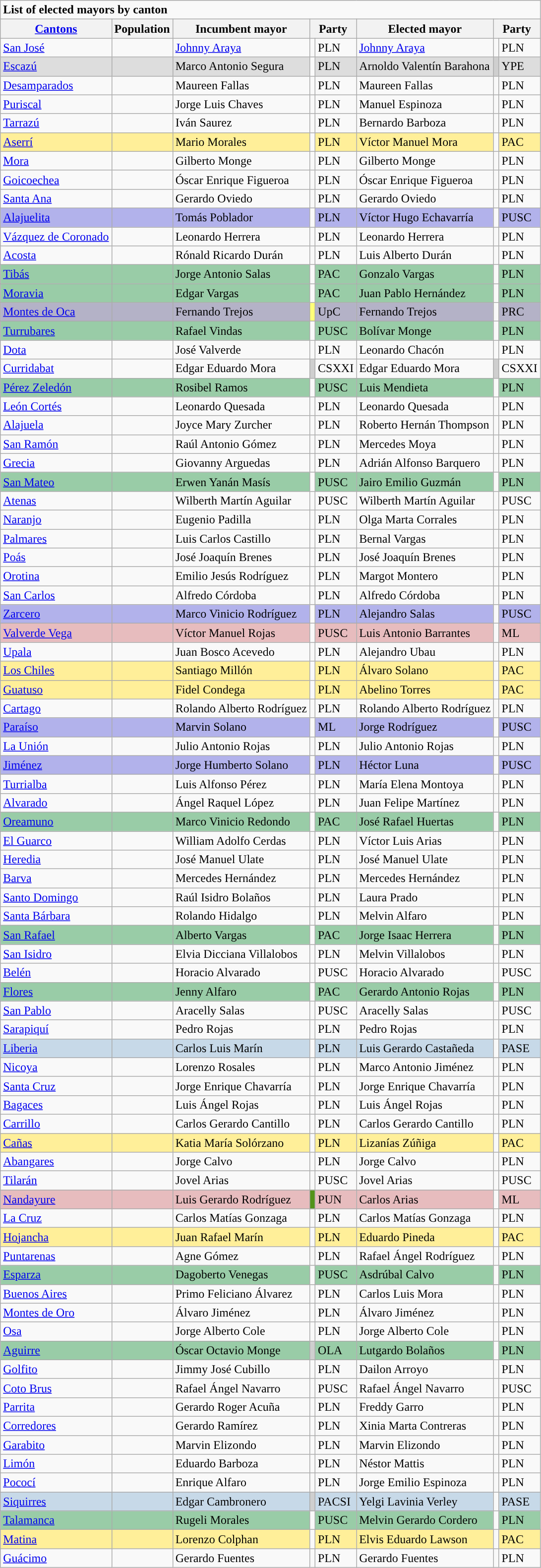<table role="presentation" class="wikitable collapsible autocollapse">
<tr>
<td colspan=8><strong>List of elected mayors by canton</strong></td>
</tr>
<tr>
<th><a href='#'>Cantons</a></th>
<th>Population</th>
<th>Incumbent mayor</th>
<th colspan=2>Party</th>
<th>Elected mayor</th>
<th colspan=2>Party</th>
</tr>
<tr>
<td><a href='#'>San José</a></td>
<td style="text-align: right"></td>
<td><a href='#'>Johnny Araya</a></td>
<td></td>
<td>PLN</td>
<td><a href='#'>Johnny Araya</a></td>
<td></td>
<td>PLN</td>
</tr>
<tr>
<td bgcolor="#dddddd"><a href='#'>Escazú</a></td>
<td bgcolor="#dddddd" style="text-align: right"></td>
<td bgcolor="#dddddd">Marco Antonio Segura</td>
<td></td>
<td bgcolor="#dddddd">PLN</td>
<td bgcolor="#dddddd">Arnoldo Valentín Barahona</td>
<td bgcolor="#cfcfcf"></td>
<td bgcolor="#dddddd">YPE</td>
</tr>
<tr>
<td><a href='#'>Desamparados</a></td>
<td style="text-align: right"></td>
<td>Maureen Fallas</td>
<td></td>
<td>PLN</td>
<td>Maureen Fallas</td>
<td></td>
<td>PLN</td>
</tr>
<tr>
<td><a href='#'>Puriscal</a></td>
<td style="text-align: right"></td>
<td>Jorge Luis Chaves</td>
<td></td>
<td>PLN</td>
<td>Manuel Espinoza</td>
<td></td>
<td>PLN</td>
</tr>
<tr>
<td><a href='#'>Tarrazú</a></td>
<td style="text-align: right"></td>
<td>Iván Saurez</td>
<td></td>
<td>PLN</td>
<td>Bernardo Barboza</td>
<td></td>
<td>PLN</td>
</tr>
<tr>
<td bgcolor="#ffef99"><a href='#'>Aserrí</a></td>
<td bgcolor="#ffef99" style="text-align: right"></td>
<td bgcolor="#ffef99">Mario Morales</td>
<td></td>
<td bgcolor="#ffef99">PLN</td>
<td bgcolor="#ffef99">Víctor Manuel Mora</td>
<td></td>
<td bgcolor="#ffef99">PAC</td>
</tr>
<tr>
<td><a href='#'>Mora</a></td>
<td style="text-align: right"></td>
<td>Gilberto Monge</td>
<td></td>
<td>PLN</td>
<td>Gilberto Monge</td>
<td></td>
<td>PLN</td>
</tr>
<tr>
<td><a href='#'>Goicoechea</a></td>
<td style="text-align: right"></td>
<td>Óscar Enrique Figueroa</td>
<td></td>
<td>PLN</td>
<td>Óscar Enrique Figueroa</td>
<td></td>
<td>PLN</td>
</tr>
<tr>
<td><a href='#'>Santa Ana</a></td>
<td style="text-align: right"></td>
<td>Gerardo Oviedo</td>
<td></td>
<td>PLN</td>
<td>Gerardo Oviedo</td>
<td></td>
<td>PLN</td>
</tr>
<tr>
<td bgcolor="#b2b2eb"><a href='#'>Alajuelita</a></td>
<td bgcolor="#b2b2eb" style="text-align: right"></td>
<td bgcolor="#b2b2eb">Tomás Poblador</td>
<td></td>
<td bgcolor="#b2b2eb">PLN</td>
<td bgcolor="#b2b2eb">Víctor Hugo Echavarría</td>
<td></td>
<td bgcolor="#b2b2eb">PUSC</td>
</tr>
<tr>
<td><a href='#'>Vázquez de Coronado</a></td>
<td style="text-align: right"></td>
<td>Leonardo Herrera</td>
<td></td>
<td>PLN</td>
<td>Leonardo Herrera</td>
<td></td>
<td>PLN</td>
</tr>
<tr>
<td><a href='#'>Acosta</a></td>
<td style="text-align: right"></td>
<td>Rónald Ricardo Durán</td>
<td></td>
<td>PLN</td>
<td>Luis Alberto Durán</td>
<td></td>
<td>PLN</td>
</tr>
<tr>
<td bgcolor="#99cca7"><a href='#'>Tibás</a></td>
<td bgcolor="#99cca7" style="text-align: right"></td>
<td bgcolor="#99cca7">Jorge Antonio Salas</td>
<td></td>
<td bgcolor="#99cca7">PAC</td>
<td bgcolor="#99cca7">Gonzalo Vargas</td>
<td></td>
<td bgcolor="#99cca7">PLN</td>
</tr>
<tr>
<td bgcolor="#99cca7"><a href='#'>Moravia</a></td>
<td bgcolor="#99cca7" style="text-align: right"></td>
<td bgcolor="#99cca7">Edgar Vargas</td>
<td></td>
<td bgcolor="#99cca7">PAC</td>
<td bgcolor="#99cca7">Juan Pablo Hernández</td>
<td></td>
<td bgcolor="#99cca7">PLN</td>
</tr>
<tr>
<td bgcolor="#b4b2c7"><a href='#'>Montes de Oca</a></td>
<td bgcolor="#b4b2c7" style="text-align: right"></td>
<td bgcolor="#b4b2c7">Fernando Trejos</td>
<td bgcolor="#ffff78"></td>
<td bgcolor="#b4b2c7">UpC</td>
<td bgcolor="#b4b2c7">Fernando Trejos</td>
<td></td>
<td bgcolor="#b4b2c7">PRC</td>
</tr>
<tr>
<td bgcolor="#99cca7"><a href='#'>Turrubares</a></td>
<td bgcolor="#99cca7" style="text-align: right"></td>
<td bgcolor="#99cca7">Rafael Vindas</td>
<td></td>
<td bgcolor="#99cca7">PUSC</td>
<td bgcolor="#99cca7">Bolívar Monge</td>
<td></td>
<td bgcolor="#99cca7">PLN</td>
</tr>
<tr>
<td><a href='#'>Dota</a></td>
<td style="text-align: right"></td>
<td>José Valverde</td>
<td></td>
<td>PLN</td>
<td>Leonardo Chacón</td>
<td></td>
<td>PLN</td>
</tr>
<tr>
<td><a href='#'>Curridabat</a></td>
<td style="text-align: right"></td>
<td>Edgar Eduardo Mora</td>
<td bgcolor="#cfcfcf"></td>
<td>CSXXI</td>
<td>Edgar Eduardo Mora</td>
<td bgcolor="#cfcfcf"></td>
<td>CSXXI</td>
</tr>
<tr>
<td bgcolor="#99cca7"><a href='#'>Pérez Zeledón</a></td>
<td bgcolor="#99cca7" style="text-align: right"></td>
<td bgcolor="#99cca7">Rosibel Ramos</td>
<td></td>
<td bgcolor="#99cca7">PUSC</td>
<td bgcolor="#99cca7">Luis Mendieta</td>
<td></td>
<td bgcolor="#99cca7">PLN</td>
</tr>
<tr>
<td><a href='#'>León Cortés</a></td>
<td style="text-align: right"></td>
<td>Leonardo Quesada</td>
<td></td>
<td>PLN</td>
<td>Leonardo Quesada</td>
<td></td>
<td>PLN</td>
</tr>
<tr>
<td><a href='#'>Alajuela</a></td>
<td style="text-align: right"></td>
<td>Joyce Mary Zurcher</td>
<td></td>
<td>PLN</td>
<td>Roberto Hernán Thompson</td>
<td></td>
<td>PLN</td>
</tr>
<tr>
<td><a href='#'>San Ramón</a></td>
<td style="text-align: right"></td>
<td>Raúl Antonio Gómez</td>
<td></td>
<td>PLN</td>
<td>Mercedes Moya</td>
<td></td>
<td>PLN</td>
</tr>
<tr>
<td><a href='#'>Grecia</a></td>
<td style="text-align: right"></td>
<td>Giovanny Arguedas</td>
<td></td>
<td>PLN</td>
<td>Adrián Alfonso Barquero</td>
<td></td>
<td>PLN</td>
</tr>
<tr>
<td bgcolor="#99cca7"><a href='#'>San Mateo</a></td>
<td bgcolor="#99cca7" style="text-align: right"></td>
<td bgcolor="#99cca7">Erwen Yanán Masís</td>
<td></td>
<td bgcolor="#99cca7">PUSC</td>
<td bgcolor="#99cca7">Jairo Emilio Guzmán</td>
<td></td>
<td bgcolor="#99cca7">PLN</td>
</tr>
<tr>
<td><a href='#'>Atenas</a></td>
<td style="text-align: right"></td>
<td>Wilberth Martín Aguilar</td>
<td></td>
<td>PUSC</td>
<td>Wilberth Martín Aguilar</td>
<td></td>
<td>PUSC</td>
</tr>
<tr>
<td><a href='#'>Naranjo</a></td>
<td style="text-align: right"></td>
<td>Eugenio Padilla</td>
<td></td>
<td>PLN</td>
<td>Olga Marta Corrales</td>
<td></td>
<td>PLN</td>
</tr>
<tr>
<td><a href='#'>Palmares</a></td>
<td style="text-align: right"></td>
<td>Luis Carlos Castillo</td>
<td></td>
<td>PLN</td>
<td>Bernal Vargas</td>
<td></td>
<td>PLN</td>
</tr>
<tr>
<td><a href='#'>Poás</a></td>
<td style="text-align: right"></td>
<td>José Joaquín Brenes</td>
<td></td>
<td>PLN</td>
<td>José Joaquín Brenes</td>
<td></td>
<td>PLN</td>
</tr>
<tr>
<td><a href='#'>Orotina</a></td>
<td style="text-align: right"></td>
<td>Emilio Jesús Rodríguez</td>
<td></td>
<td>PLN</td>
<td>Margot Montero</td>
<td></td>
<td>PLN</td>
</tr>
<tr>
<td><a href='#'>San Carlos</a></td>
<td style="text-align: right"></td>
<td>Alfredo Córdoba</td>
<td></td>
<td>PLN</td>
<td>Alfredo Córdoba</td>
<td></td>
<td>PLN</td>
</tr>
<tr>
<td bgcolor="#b2b2eb"><a href='#'>Zarcero</a></td>
<td bgcolor="#b2b2eb" style="text-align: right"></td>
<td bgcolor="#b2b2eb">Marco Vinicio Rodríguez</td>
<td></td>
<td bgcolor="#b2b2eb">PLN</td>
<td bgcolor="#b2b2eb">Alejandro Salas</td>
<td></td>
<td bgcolor="#b2b2eb">PUSC</td>
</tr>
<tr>
<td bgcolor="#e7bcbe"><a href='#'>Valverde Vega</a></td>
<td bgcolor="#e7bcbe" style="text-align: right"></td>
<td bgcolor="#e7bcbe">Víctor Manuel Rojas</td>
<td></td>
<td bgcolor="#e7bcbe">PUSC</td>
<td bgcolor="#e7bcbe">Luis Antonio Barrantes</td>
<td></td>
<td bgcolor="#e7bcbe">ML</td>
</tr>
<tr>
<td><a href='#'>Upala</a></td>
<td style="text-align: right"></td>
<td>Juan Bosco Acevedo</td>
<td></td>
<td>PLN</td>
<td>Alejandro Ubau</td>
<td></td>
<td>PLN</td>
</tr>
<tr>
<td bgcolor="#ffef99"><a href='#'>Los Chiles</a></td>
<td bgcolor="#ffef99" style="text-align: right"></td>
<td bgcolor="#ffef99">Santiago Millón</td>
<td></td>
<td bgcolor="#ffef99">PLN</td>
<td bgcolor="#ffef99">Álvaro Solano</td>
<td></td>
<td bgcolor="#ffef99">PAC</td>
</tr>
<tr>
<td bgcolor="#ffef99"><a href='#'>Guatuso</a></td>
<td bgcolor="#ffef99" style="text-align: right"></td>
<td bgcolor="#ffef99">Fidel Condega</td>
<td></td>
<td bgcolor="#ffef99">PLN</td>
<td bgcolor="#ffef99">Abelino Torres</td>
<td></td>
<td bgcolor="#ffef99">PAC</td>
</tr>
<tr>
<td><a href='#'>Cartago</a></td>
<td style="text-align: right"></td>
<td>Rolando Alberto Rodríguez</td>
<td></td>
<td>PLN</td>
<td>Rolando Alberto Rodríguez</td>
<td></td>
<td>PLN</td>
</tr>
<tr>
<td bgcolor="#b2b2eb"><a href='#'>Paraíso</a></td>
<td bgcolor="#b2b2eb" style="text-align: right"></td>
<td bgcolor="#b2b2eb">Marvin Solano</td>
<td></td>
<td bgcolor="#b2b2eb">ML</td>
<td bgcolor="#b2b2eb">Jorge Rodríguez</td>
<td></td>
<td bgcolor="#b2b2eb">PUSC</td>
</tr>
<tr>
<td><a href='#'>La Unión</a></td>
<td style="text-align: right"></td>
<td>Julio Antonio Rojas</td>
<td></td>
<td>PLN</td>
<td>Julio Antonio Rojas</td>
<td></td>
<td>PLN</td>
</tr>
<tr>
<td bgcolor="#b2b2eb"><a href='#'>Jiménez</a></td>
<td bgcolor="#b2b2eb" style="text-align: right"></td>
<td bgcolor="#b2b2eb">Jorge Humberto Solano</td>
<td></td>
<td bgcolor="#b2b2eb">PLN</td>
<td bgcolor="#b2b2eb">Héctor Luna</td>
<td></td>
<td bgcolor="#b2b2eb">PUSC</td>
</tr>
<tr>
<td><a href='#'>Turrialba</a></td>
<td style="text-align: right"></td>
<td>Luis Alfonso Pérez</td>
<td></td>
<td>PLN</td>
<td>María Elena Montoya</td>
<td></td>
<td>PLN</td>
</tr>
<tr>
<td><a href='#'>Alvarado</a></td>
<td style="text-align: right"></td>
<td>Ángel Raquel López</td>
<td></td>
<td>PLN</td>
<td>Juan Felipe Martínez</td>
<td></td>
<td>PLN</td>
</tr>
<tr>
<td bgcolor="#99cca7"><a href='#'>Oreamuno</a></td>
<td bgcolor="#99cca7" style="text-align: right"></td>
<td bgcolor="#99cca7">Marco Vinicio Redondo</td>
<td></td>
<td bgcolor="#99cca7">PAC</td>
<td bgcolor="#99cca7">José Rafael Huertas</td>
<td></td>
<td bgcolor="#99cca7">PLN</td>
</tr>
<tr>
<td><a href='#'>El Guarco</a></td>
<td style="text-align: right"></td>
<td>William Adolfo Cerdas</td>
<td></td>
<td>PLN</td>
<td>Víctor Luis Arias</td>
<td></td>
<td>PLN</td>
</tr>
<tr>
<td><a href='#'>Heredia</a></td>
<td style="text-align: right"></td>
<td>José Manuel Ulate</td>
<td></td>
<td>PLN</td>
<td>José Manuel Ulate</td>
<td></td>
<td>PLN</td>
</tr>
<tr>
<td><a href='#'>Barva</a></td>
<td style="text-align: right"></td>
<td>Mercedes Hernández</td>
<td></td>
<td>PLN</td>
<td>Mercedes Hernández</td>
<td></td>
<td>PLN</td>
</tr>
<tr>
<td><a href='#'>Santo Domingo</a></td>
<td style="text-align: right"></td>
<td>Raúl Isidro Bolaños</td>
<td></td>
<td>PLN</td>
<td>Laura Prado</td>
<td></td>
<td>PLN</td>
</tr>
<tr>
<td><a href='#'>Santa Bárbara</a></td>
<td style="text-align: right"></td>
<td>Rolando Hidalgo</td>
<td></td>
<td>PLN</td>
<td>Melvin Alfaro</td>
<td></td>
<td>PLN</td>
</tr>
<tr>
<td bgcolor="#99cca7"><a href='#'>San Rafael</a></td>
<td bgcolor="#99cca7" style="text-align: right"></td>
<td bgcolor="#99cca7">Alberto Vargas</td>
<td></td>
<td bgcolor="#99cca7">PAC</td>
<td bgcolor="#99cca7">Jorge Isaac Herrera</td>
<td></td>
<td bgcolor="#99cca7">PLN</td>
</tr>
<tr>
<td><a href='#'>San Isidro</a></td>
<td style="text-align: right"></td>
<td>Elvia Dicciana Villalobos</td>
<td></td>
<td>PLN</td>
<td>Melvin Villalobos</td>
<td></td>
<td>PLN</td>
</tr>
<tr>
<td><a href='#'>Belén</a></td>
<td style="text-align: right"></td>
<td>Horacio Alvarado</td>
<td></td>
<td>PUSC</td>
<td>Horacio Alvarado</td>
<td></td>
<td>PUSC</td>
</tr>
<tr>
<td bgcolor="#99cca7"><a href='#'>Flores</a></td>
<td bgcolor="#99cca7" style="text-align: right"></td>
<td bgcolor="#99cca7">Jenny Alfaro</td>
<td></td>
<td bgcolor="#99cca7">PAC</td>
<td bgcolor="#99cca7">Gerardo Antonio Rojas</td>
<td></td>
<td bgcolor="#99cca7">PLN</td>
</tr>
<tr>
<td><a href='#'>San Pablo</a></td>
<td style="text-align: right"></td>
<td>Aracelly Salas</td>
<td></td>
<td>PUSC</td>
<td>Aracelly Salas</td>
<td></td>
<td>PUSC</td>
</tr>
<tr>
<td><a href='#'>Sarapiquí</a></td>
<td style="text-align: right"></td>
<td>Pedro Rojas</td>
<td></td>
<td>PLN</td>
<td>Pedro Rojas</td>
<td></td>
<td>PLN</td>
</tr>
<tr>
<td bgcolor="#c7d9e8"><a href='#'>Liberia</a></td>
<td bgcolor="#c7d9e8" style="text-align: right"></td>
<td bgcolor="#c7d9e8">Carlos Luis Marín</td>
<td></td>
<td bgcolor="#c7d9e8">PLN</td>
<td bgcolor="#c7d9e8">Luis Gerardo Castañeda</td>
<td></td>
<td bgcolor="#c7d9e8">PASE</td>
</tr>
<tr>
<td><a href='#'>Nicoya</a></td>
<td style="text-align: right"></td>
<td>Lorenzo Rosales</td>
<td></td>
<td>PLN</td>
<td>Marco Antonio Jiménez</td>
<td></td>
<td>PLN</td>
</tr>
<tr>
<td><a href='#'>Santa Cruz</a></td>
<td style="text-align: right"></td>
<td>Jorge Enrique Chavarría</td>
<td></td>
<td>PLN</td>
<td>Jorge Enrique Chavarría</td>
<td></td>
<td>PLN</td>
</tr>
<tr>
<td><a href='#'>Bagaces</a></td>
<td style="text-align: right"></td>
<td>Luis Ángel Rojas</td>
<td></td>
<td>PLN</td>
<td>Luis Ángel Rojas</td>
<td></td>
<td>PLN</td>
</tr>
<tr>
<td><a href='#'>Carrillo</a></td>
<td style="text-align: right"></td>
<td>Carlos Gerardo Cantillo</td>
<td></td>
<td>PLN</td>
<td>Carlos Gerardo Cantillo</td>
<td></td>
<td>PLN</td>
</tr>
<tr>
<td bgcolor="#ffef99"><a href='#'>Cañas</a></td>
<td bgcolor="#ffef99" style="text-align: right"></td>
<td bgcolor="#ffef99">Katia María Solórzano</td>
<td></td>
<td bgcolor="#ffef99">PLN</td>
<td bgcolor="#ffef99">Lizanías Zúñiga</td>
<td></td>
<td bgcolor="#ffef99">PAC</td>
</tr>
<tr>
<td><a href='#'>Abangares</a></td>
<td style="text-align: right"></td>
<td>Jorge Calvo</td>
<td></td>
<td>PLN</td>
<td>Jorge Calvo</td>
<td></td>
<td>PLN</td>
</tr>
<tr>
<td><a href='#'>Tilarán</a></td>
<td style="text-align: right"></td>
<td>Jovel Arias</td>
<td></td>
<td>PUSC</td>
<td>Jovel Arias</td>
<td></td>
<td>PUSC</td>
</tr>
<tr>
<td bgcolor="#e7bcbe"><a href='#'>Nandayure</a></td>
<td bgcolor="#e7bcbe" style="text-align: right"></td>
<td bgcolor="#e7bcbe">Luis Gerardo Rodríguez</td>
<td bgcolor="#529319"></td>
<td bgcolor="#e7bcbe">PUN</td>
<td bgcolor="#e7bcbe">Carlos Arias</td>
<td></td>
<td bgcolor="#e7bcbe">ML</td>
</tr>
<tr>
<td><a href='#'>La Cruz</a></td>
<td style="text-align: right"></td>
<td>Carlos Matías Gonzaga</td>
<td></td>
<td>PLN</td>
<td>Carlos Matías Gonzaga</td>
<td></td>
<td>PLN</td>
</tr>
<tr>
<td bgcolor="#ffef99"><a href='#'>Hojancha</a></td>
<td bgcolor="#ffef99" style="text-align: right"></td>
<td bgcolor="#ffef99">Juan Rafael Marín</td>
<td></td>
<td bgcolor="#ffef99">PLN</td>
<td bgcolor="#ffef99">Eduardo Pineda</td>
<td></td>
<td bgcolor="#ffef99">PAC</td>
</tr>
<tr>
<td><a href='#'>Puntarenas</a></td>
<td style="text-align: right"></td>
<td>Agne Gómez</td>
<td></td>
<td>PLN</td>
<td>Rafael Ángel Rodríguez</td>
<td></td>
<td>PLN</td>
</tr>
<tr>
<td bgcolor="#99cca7"><a href='#'>Esparza</a></td>
<td bgcolor="#99cca7" style="text-align: right"></td>
<td bgcolor="#99cca7">Dagoberto Venegas</td>
<td></td>
<td bgcolor="#99cca7">PUSC</td>
<td bgcolor="#99cca7">Asdrúbal Calvo</td>
<td></td>
<td bgcolor="#99cca7">PLN</td>
</tr>
<tr>
<td><a href='#'>Buenos Aires</a></td>
<td style="text-align: right"></td>
<td>Primo Feliciano Álvarez</td>
<td></td>
<td>PLN</td>
<td>Carlos Luis Mora</td>
<td></td>
<td>PLN</td>
</tr>
<tr>
<td><a href='#'>Montes de Oro</a></td>
<td style="text-align: right"></td>
<td>Álvaro Jiménez</td>
<td></td>
<td>PLN</td>
<td>Álvaro Jiménez</td>
<td></td>
<td>PLN</td>
</tr>
<tr>
<td><a href='#'>Osa</a></td>
<td style="text-align: right"></td>
<td>Jorge Alberto Cole</td>
<td></td>
<td>PLN</td>
<td>Jorge Alberto Cole</td>
<td></td>
<td>PLN</td>
</tr>
<tr>
<td bgcolor="#99cca7"><a href='#'>Aguirre</a></td>
<td bgcolor="#99cca7" style="text-align: right"></td>
<td bgcolor="#99cca7">Óscar Octavio Monge</td>
<td bgcolor="#cfcfcf"></td>
<td bgcolor="#99cca7">OLA</td>
<td bgcolor="#99cca7">Lutgardo Bolaños</td>
<td></td>
<td bgcolor="#99cca7">PLN</td>
</tr>
<tr>
<td><a href='#'>Golfito</a></td>
<td style="text-align: right"></td>
<td>Jimmy José Cubillo</td>
<td></td>
<td>PLN</td>
<td>Dailon Arroyo</td>
<td></td>
<td>PLN</td>
</tr>
<tr>
<td><a href='#'>Coto Brus</a></td>
<td style="text-align: right"></td>
<td>Rafael Ángel Navarro</td>
<td></td>
<td>PUSC</td>
<td>Rafael Ángel Navarro</td>
<td></td>
<td>PUSC</td>
</tr>
<tr>
<td><a href='#'>Parrita</a></td>
<td style="text-align: right"></td>
<td>Gerardo Roger Acuña</td>
<td></td>
<td>PLN</td>
<td>Freddy Garro</td>
<td></td>
<td>PLN</td>
</tr>
<tr>
<td><a href='#'>Corredores</a></td>
<td style="text-align: right"></td>
<td>Gerardo Ramírez</td>
<td></td>
<td>PLN</td>
<td>Xinia Marta Contreras</td>
<td></td>
<td>PLN</td>
</tr>
<tr>
<td><a href='#'>Garabito</a></td>
<td style="text-align: right"></td>
<td>Marvin Elizondo</td>
<td></td>
<td>PLN</td>
<td>Marvin Elizondo</td>
<td></td>
<td>PLN</td>
</tr>
<tr>
<td><a href='#'>Limón</a></td>
<td style="text-align: right"></td>
<td>Eduardo Barboza</td>
<td></td>
<td>PLN</td>
<td>Néstor Mattis</td>
<td></td>
<td>PLN</td>
</tr>
<tr>
<td><a href='#'>Pococí</a></td>
<td style="text-align: right"></td>
<td>Enrique Alfaro</td>
<td></td>
<td>PLN</td>
<td>Jorge Emilio Espinoza</td>
<td></td>
<td>PLN</td>
</tr>
<tr>
<td bgcolor="#c7d9e8"><a href='#'>Siquirres</a></td>
<td bgcolor="#c7d9e8" style="text-align: right"></td>
<td bgcolor="#c7d9e8">Edgar Cambronero</td>
<td bgcolor="#cfcfcf"></td>
<td bgcolor="#c7d9e8">PACSI</td>
<td bgcolor="#c7d9e8">Yelgi Lavinia Verley</td>
<td></td>
<td bgcolor="#c7d9e8">PASE</td>
</tr>
<tr>
<td bgcolor="#99cca7"><a href='#'>Talamanca</a></td>
<td bgcolor="#99cca7" style="text-align: right"></td>
<td bgcolor="#99cca7">Rugeli Morales</td>
<td></td>
<td bgcolor="#99cca7">PUSC</td>
<td bgcolor="#99cca7">Melvin Gerardo Cordero</td>
<td></td>
<td bgcolor="#99cca7">PLN</td>
</tr>
<tr>
<td bgcolor="#ffef99"><a href='#'>Matina</a></td>
<td bgcolor="#ffef99" style="text-align: right"></td>
<td bgcolor="#ffef99">Lorenzo Colphan</td>
<td></td>
<td bgcolor="#ffef99">PLN</td>
<td bgcolor="#ffef99">Elvis Eduardo Lawson</td>
<td></td>
<td bgcolor="#ffef99">PAC</td>
</tr>
<tr>
<td><a href='#'>Guácimo</a></td>
<td style="text-align: right"></td>
<td>Gerardo Fuentes</td>
<td></td>
<td>PLN</td>
<td>Gerardo Fuentes</td>
<td></td>
<td>PLN</td>
</tr>
</table>
